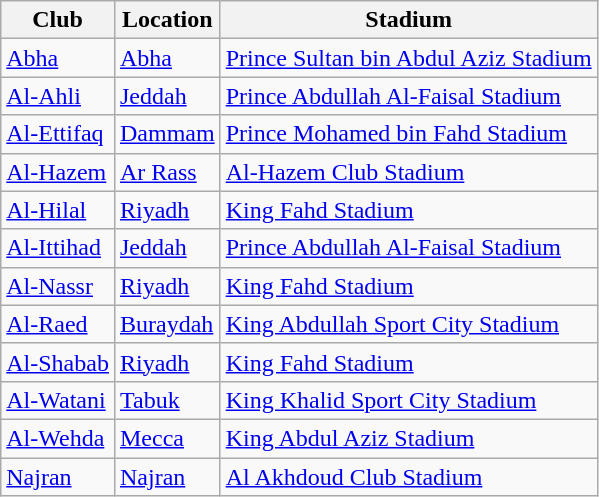<table class="wikitable sortable">
<tr>
<th>Club</th>
<th>Location</th>
<th>Stadium</th>
</tr>
<tr>
<td><a href='#'>Abha</a></td>
<td><a href='#'>Abha</a></td>
<td><a href='#'>Prince Sultan bin Abdul Aziz Stadium</a></td>
</tr>
<tr>
<td><a href='#'>Al-Ahli</a></td>
<td><a href='#'>Jeddah</a></td>
<td><a href='#'>Prince Abdullah Al-Faisal Stadium</a></td>
</tr>
<tr>
<td><a href='#'>Al-Ettifaq</a></td>
<td><a href='#'>Dammam</a></td>
<td><a href='#'>Prince Mohamed bin Fahd Stadium</a></td>
</tr>
<tr>
<td><a href='#'>Al-Hazem</a></td>
<td><a href='#'>Ar Rass</a></td>
<td><a href='#'>Al-Hazem Club Stadium</a></td>
</tr>
<tr>
<td><a href='#'>Al-Hilal</a></td>
<td><a href='#'>Riyadh</a></td>
<td><a href='#'>King Fahd Stadium</a></td>
</tr>
<tr>
<td><a href='#'>Al-Ittihad</a></td>
<td><a href='#'>Jeddah</a></td>
<td><a href='#'>Prince Abdullah Al-Faisal Stadium</a></td>
</tr>
<tr>
<td><a href='#'>Al-Nassr</a></td>
<td><a href='#'>Riyadh</a></td>
<td><a href='#'>King Fahd Stadium</a></td>
</tr>
<tr>
<td><a href='#'>Al-Raed</a></td>
<td><a href='#'>Buraydah</a></td>
<td><a href='#'>King Abdullah Sport City Stadium</a></td>
</tr>
<tr>
<td><a href='#'>Al-Shabab</a></td>
<td><a href='#'>Riyadh</a></td>
<td><a href='#'>King Fahd Stadium</a></td>
</tr>
<tr>
<td><a href='#'>Al-Watani</a></td>
<td><a href='#'>Tabuk</a></td>
<td><a href='#'>King Khalid Sport City Stadium</a></td>
</tr>
<tr>
<td><a href='#'>Al-Wehda</a></td>
<td><a href='#'>Mecca</a></td>
<td><a href='#'>King Abdul Aziz Stadium</a></td>
</tr>
<tr>
<td><a href='#'>Najran</a></td>
<td><a href='#'>Najran</a></td>
<td><a href='#'>Al Akhdoud Club Stadium</a></td>
</tr>
</table>
